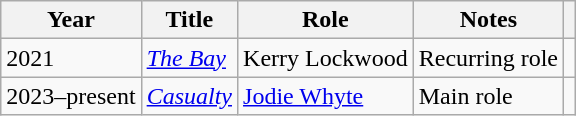<table class="wikitable">
<tr>
<th>Year</th>
<th>Title</th>
<th>Role</th>
<th>Notes</th>
<th></th>
</tr>
<tr>
<td>2021</td>
<td><em><a href='#'>The Bay</a></em></td>
<td>Kerry Lockwood</td>
<td>Recurring role</td>
<td align="center"></td>
</tr>
<tr>
<td>2023–present</td>
<td><em><a href='#'>Casualty</a></em></td>
<td><a href='#'>Jodie Whyte</a></td>
<td>Main role</td>
<td align="center"></td>
</tr>
</table>
